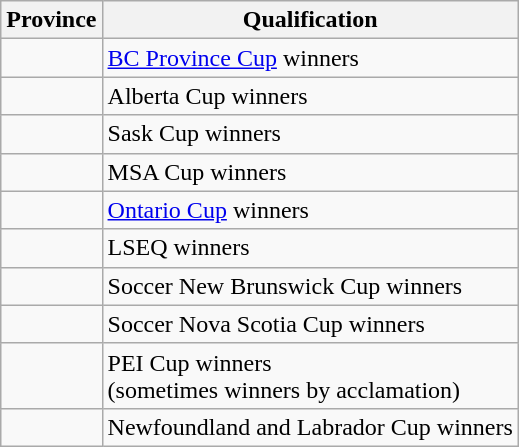<table class="wikitable">
<tr>
<th>Province</th>
<th>Qualification</th>
</tr>
<tr>
<td></td>
<td><a href='#'>BC Province Cup</a> winners</td>
</tr>
<tr>
<td></td>
<td>Alberta Cup winners</td>
</tr>
<tr>
<td></td>
<td>Sask Cup winners</td>
</tr>
<tr>
<td></td>
<td>MSA Cup winners</td>
</tr>
<tr>
<td></td>
<td><a href='#'>Ontario Cup</a> winners</td>
</tr>
<tr>
<td></td>
<td>LSEQ winners</td>
</tr>
<tr>
<td></td>
<td>Soccer New Brunswick Cup winners</td>
</tr>
<tr>
<td></td>
<td>Soccer Nova Scotia Cup winners</td>
</tr>
<tr>
<td></td>
<td>PEI Cup winners<br>(sometimes winners by acclamation)</td>
</tr>
<tr>
<td></td>
<td>Newfoundland and Labrador Cup winners</td>
</tr>
</table>
